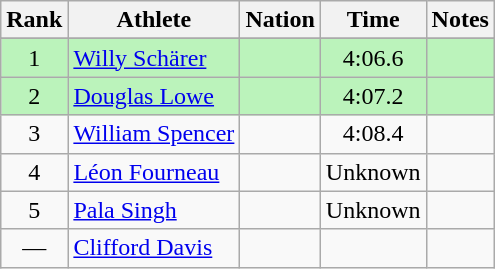<table class="wikitable sortable" style="text-align:center">
<tr>
<th>Rank</th>
<th>Athlete</th>
<th>Nation</th>
<th>Time</th>
<th>Notes</th>
</tr>
<tr>
</tr>
<tr bgcolor=bbf3bb>
<td>1</td>
<td align=left><a href='#'>Willy Schärer</a></td>
<td align=left></td>
<td>4:06.6</td>
<td></td>
</tr>
<tr bgcolor=bbf3bb>
<td>2</td>
<td align=left><a href='#'>Douglas Lowe</a></td>
<td align=left></td>
<td>4:07.2</td>
<td></td>
</tr>
<tr>
<td>3</td>
<td align=left><a href='#'>William Spencer</a></td>
<td align=left></td>
<td>4:08.4</td>
<td></td>
</tr>
<tr>
<td>4</td>
<td align=left><a href='#'>Léon Fourneau</a></td>
<td align=left></td>
<td data-sort-value=6:00.0>Unknown</td>
<td></td>
</tr>
<tr>
<td>5</td>
<td align=left><a href='#'>Pala Singh</a></td>
<td align=left></td>
<td data-sort-value=8:00.0>Unknown</td>
<td></td>
</tr>
<tr>
<td data-sort-value=6>—</td>
<td align=left><a href='#'>Clifford Davis</a></td>
<td align=left></td>
<td data-sort-value=9:00.0></td>
<td></td>
</tr>
</table>
